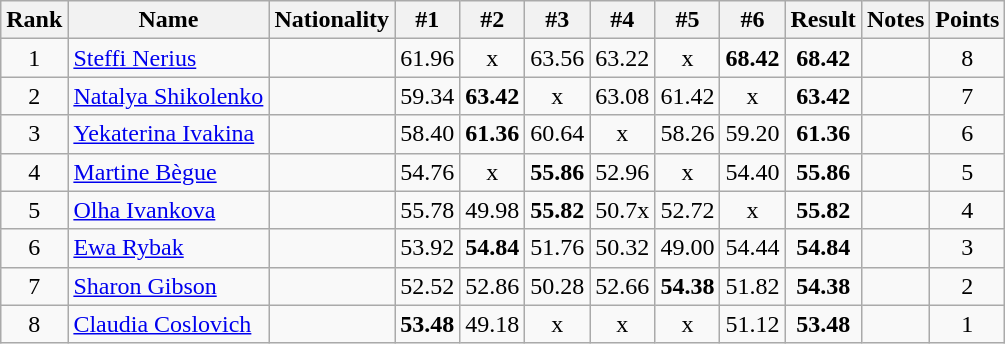<table class="wikitable sortable" style="text-align:center">
<tr>
<th>Rank</th>
<th>Name</th>
<th>Nationality</th>
<th>#1</th>
<th>#2</th>
<th>#3</th>
<th>#4</th>
<th>#5</th>
<th>#6</th>
<th>Result</th>
<th>Notes</th>
<th>Points</th>
</tr>
<tr>
<td>1</td>
<td align=left><a href='#'>Steffi Nerius</a></td>
<td align=left></td>
<td>61.96</td>
<td>x</td>
<td>63.56</td>
<td>63.22</td>
<td>x</td>
<td><strong>68.42</strong></td>
<td><strong>68.42</strong></td>
<td></td>
<td>8</td>
</tr>
<tr>
<td>2</td>
<td align=left><a href='#'>Natalya Shikolenko</a></td>
<td align=left></td>
<td>59.34</td>
<td><strong>63.42</strong></td>
<td>x</td>
<td>63.08</td>
<td>61.42</td>
<td>x</td>
<td><strong>63.42</strong></td>
<td></td>
<td>7</td>
</tr>
<tr>
<td>3</td>
<td align=left><a href='#'>Yekaterina Ivakina</a></td>
<td align=left></td>
<td>58.40</td>
<td><strong>61.36</strong></td>
<td>60.64</td>
<td>x</td>
<td>58.26</td>
<td>59.20</td>
<td><strong>61.36</strong></td>
<td></td>
<td>6</td>
</tr>
<tr>
<td>4</td>
<td align=left><a href='#'>Martine Bègue</a></td>
<td align=left></td>
<td>54.76</td>
<td>x</td>
<td><strong>55.86</strong></td>
<td>52.96</td>
<td>x</td>
<td>54.40</td>
<td><strong>55.86</strong></td>
<td></td>
<td>5</td>
</tr>
<tr>
<td>5</td>
<td align=left><a href='#'>Olha Ivankova</a></td>
<td align=left></td>
<td>55.78</td>
<td>49.98</td>
<td><strong>55.82</strong></td>
<td>50.7x</td>
<td>52.72</td>
<td>x</td>
<td><strong>55.82</strong></td>
<td></td>
<td>4</td>
</tr>
<tr>
<td>6</td>
<td align=left><a href='#'>Ewa Rybak</a></td>
<td align=left></td>
<td>53.92</td>
<td><strong>54.84</strong></td>
<td>51.76</td>
<td>50.32</td>
<td>49.00</td>
<td>54.44</td>
<td><strong>54.84</strong></td>
<td></td>
<td>3</td>
</tr>
<tr>
<td>7</td>
<td align=left><a href='#'>Sharon Gibson</a></td>
<td align=left></td>
<td>52.52</td>
<td>52.86</td>
<td>50.28</td>
<td>52.66</td>
<td><strong>54.38</strong></td>
<td>51.82</td>
<td><strong>54.38</strong></td>
<td></td>
<td>2</td>
</tr>
<tr>
<td>8</td>
<td align=left><a href='#'>Claudia Coslovich</a></td>
<td align=left></td>
<td><strong>53.48</strong></td>
<td>49.18</td>
<td>x</td>
<td>x</td>
<td>x</td>
<td>51.12</td>
<td><strong>53.48</strong></td>
<td></td>
<td>1</td>
</tr>
</table>
